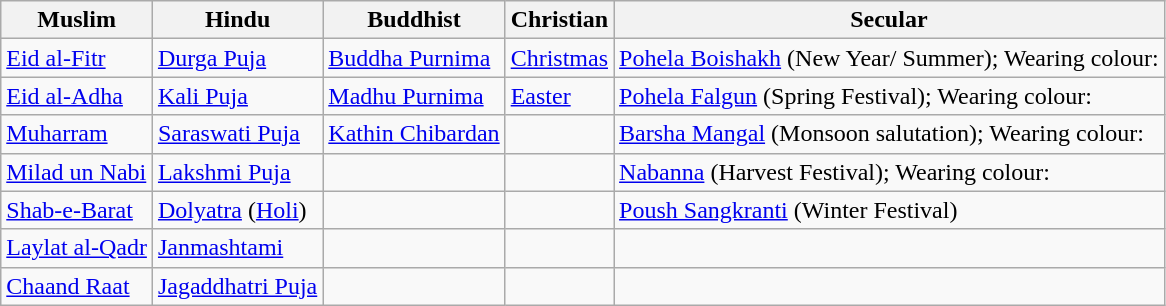<table class="wikitable">
<tr>
<th>Muslim</th>
<th>Hindu</th>
<th>Buddhist</th>
<th>Christian</th>
<th>Secular</th>
</tr>
<tr>
<td><a href='#'>Eid al-Fitr</a></td>
<td><a href='#'>Durga Puja</a></td>
<td><a href='#'>Buddha Purnima</a></td>
<td><a href='#'>Christmas</a></td>
<td><a href='#'>Pohela Boishakh</a> (New Year/ Summer); Wearing colour: </td>
</tr>
<tr>
<td><a href='#'>Eid al-Adha</a></td>
<td><a href='#'>Kali Puja</a></td>
<td><a href='#'>Madhu Purnima</a></td>
<td><a href='#'>Easter</a></td>
<td><a href='#'>Pohela Falgun</a> (Spring Festival); Wearing colour: </td>
</tr>
<tr>
<td><a href='#'>Muharram</a></td>
<td><a href='#'>Saraswati Puja</a></td>
<td><a href='#'>Kathin Chibardan</a></td>
<td></td>
<td><a href='#'>Barsha Mangal</a> (Monsoon salutation); Wearing colour: </td>
</tr>
<tr>
<td><a href='#'>Milad un Nabi</a></td>
<td><a href='#'>Lakshmi Puja</a></td>
<td></td>
<td></td>
<td><a href='#'>Nabanna</a> (Harvest Festival); Wearing colour: </td>
</tr>
<tr>
<td><a href='#'>Shab-e-Barat</a></td>
<td><a href='#'>Dolyatra</a> (<a href='#'>Holi</a>)</td>
<td></td>
<td></td>
<td><a href='#'>Poush Sangkranti</a> (Winter Festival)</td>
</tr>
<tr>
<td><a href='#'>Laylat al-Qadr</a></td>
<td><a href='#'>Janmashtami</a></td>
<td></td>
<td></td>
<td></td>
</tr>
<tr>
<td><a href='#'>Chaand Raat</a></td>
<td><a href='#'>Jagaddhatri Puja</a></td>
<td></td>
<td></td>
<td></td>
</tr>
</table>
